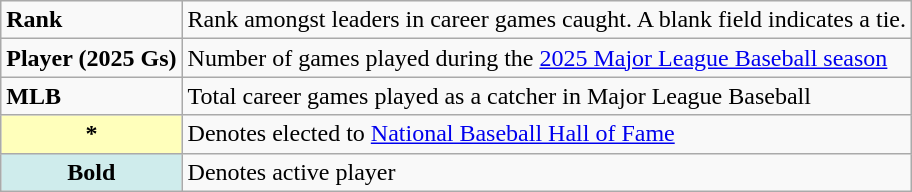<table class="wikitable" style="font-size:100%;">
<tr>
<td><strong>Rank</strong></td>
<td>Rank amongst leaders in career games caught. A blank field indicates a tie.</td>
</tr>
<tr>
<td><strong>Player (2025 Gs)</strong></td>
<td>Number of games played during the <a href='#'>2025 Major League Baseball season</a></td>
</tr>
<tr>
<td><strong>MLB</strong></td>
<td>Total career games played as a catcher in Major League Baseball</td>
</tr>
<tr>
<th scope="row" style="background-color:#ffffbb">*</th>
<td>Denotes elected to <a href='#'>National Baseball Hall of Fame</a> <br></td>
</tr>
<tr>
<th scope="row" style="background:#cfecec;"><strong>Bold</strong></th>
<td>Denotes active player<br></td>
</tr>
</table>
